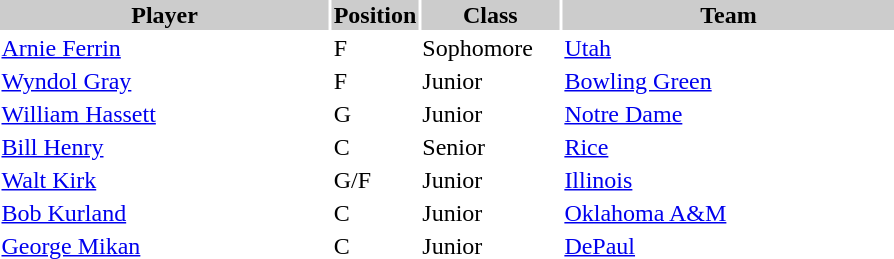<table style="width:600px" "border:'1' 'solid' 'gray'">
<tr>
<th bgcolor="#CCCCCC" style="width:40%">Player</th>
<th bgcolor="#CCCCCC" style="width:4%">Position</th>
<th bgcolor="#CCCCCC" style="width:16%">Class</th>
<th bgcolor="#CCCCCC" style="width:40%">Team</th>
</tr>
<tr>
<td><a href='#'>Arnie Ferrin</a></td>
<td>F</td>
<td>Sophomore</td>
<td><a href='#'>Utah</a></td>
</tr>
<tr>
<td><a href='#'>Wyndol Gray</a></td>
<td>F</td>
<td>Junior</td>
<td><a href='#'>Bowling Green</a></td>
</tr>
<tr>
<td><a href='#'>William Hassett</a></td>
<td>G</td>
<td>Junior</td>
<td><a href='#'>Notre Dame</a></td>
</tr>
<tr>
<td><a href='#'>Bill Henry</a></td>
<td>C</td>
<td>Senior</td>
<td><a href='#'>Rice</a></td>
</tr>
<tr>
<td><a href='#'>Walt Kirk</a></td>
<td>G/F</td>
<td>Junior</td>
<td><a href='#'>Illinois</a></td>
</tr>
<tr>
<td><a href='#'>Bob Kurland</a></td>
<td>C</td>
<td>Junior</td>
<td><a href='#'>Oklahoma A&M</a></td>
</tr>
<tr>
<td><a href='#'>George Mikan</a></td>
<td>C</td>
<td>Junior</td>
<td><a href='#'>DePaul</a></td>
</tr>
</table>
